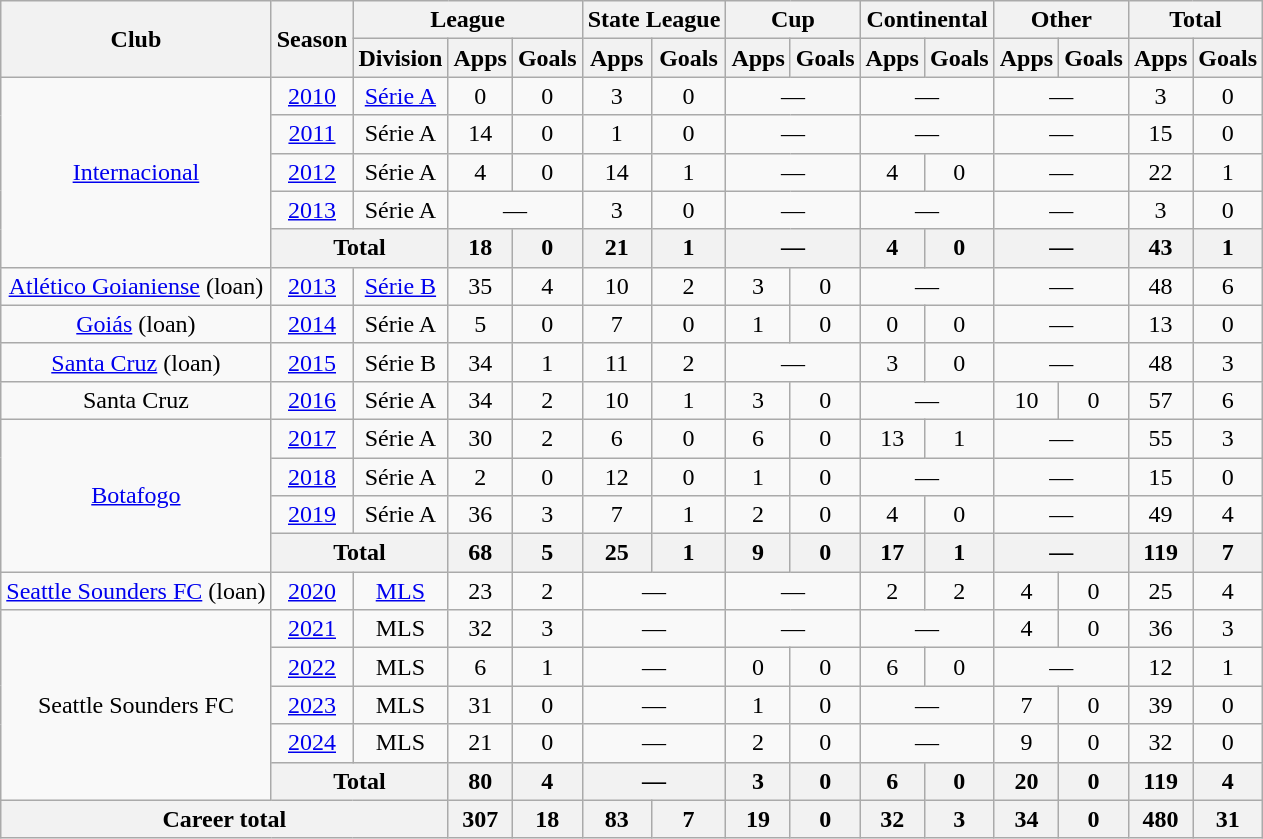<table class="wikitable" style="text-align: center;">
<tr>
<th rowspan="2">Club</th>
<th rowspan="2">Season</th>
<th colspan="3">League</th>
<th colspan="2">State League</th>
<th colspan="2">Cup</th>
<th colspan="2">Continental</th>
<th colspan="2">Other</th>
<th colspan="2">Total</th>
</tr>
<tr>
<th>Division</th>
<th>Apps</th>
<th>Goals</th>
<th>Apps</th>
<th>Goals</th>
<th>Apps</th>
<th>Goals</th>
<th>Apps</th>
<th>Goals</th>
<th>Apps</th>
<th>Goals</th>
<th>Apps</th>
<th>Goals</th>
</tr>
<tr>
<td rowspan="5"><a href='#'>Internacional</a></td>
<td><a href='#'>2010</a></td>
<td><a href='#'>Série A</a></td>
<td>0</td>
<td>0</td>
<td>3</td>
<td>0</td>
<td colspan="2">—</td>
<td colspan="2">—</td>
<td colspan="2">—</td>
<td>3</td>
<td>0</td>
</tr>
<tr>
<td><a href='#'>2011</a></td>
<td>Série A</td>
<td>14</td>
<td>0</td>
<td>1</td>
<td>0</td>
<td colspan="2">—</td>
<td colspan="2">—</td>
<td colspan="2">—</td>
<td>15</td>
<td>0</td>
</tr>
<tr>
<td><a href='#'>2012</a></td>
<td>Série A</td>
<td>4</td>
<td>0</td>
<td>14</td>
<td>1</td>
<td colspan="2">—</td>
<td>4</td>
<td>0</td>
<td colspan="2">—</td>
<td>22</td>
<td>1</td>
</tr>
<tr>
<td><a href='#'>2013</a></td>
<td>Série A</td>
<td colspan="2">—</td>
<td>3</td>
<td>0</td>
<td colspan="2">—</td>
<td colspan="2">—</td>
<td colspan="2">—</td>
<td>3</td>
<td>0</td>
</tr>
<tr>
<th colspan="2">Total</th>
<th>18</th>
<th>0</th>
<th>21</th>
<th>1</th>
<th colspan="2">—</th>
<th>4</th>
<th>0</th>
<th colspan="2">—</th>
<th>43</th>
<th>1</th>
</tr>
<tr>
<td><a href='#'>Atlético Goianiense</a> (loan)</td>
<td><a href='#'>2013</a></td>
<td><a href='#'>Série B</a></td>
<td>35</td>
<td>4</td>
<td>10</td>
<td>2</td>
<td>3</td>
<td>0</td>
<td colspan="2">—</td>
<td colspan="2">—</td>
<td>48</td>
<td>6</td>
</tr>
<tr>
<td><a href='#'>Goiás</a> (loan)</td>
<td><a href='#'>2014</a></td>
<td>Série A</td>
<td>5</td>
<td>0</td>
<td>7</td>
<td>0</td>
<td>1</td>
<td>0</td>
<td>0</td>
<td>0</td>
<td colspan="2">—</td>
<td>13</td>
<td>0</td>
</tr>
<tr>
<td><a href='#'>Santa Cruz</a> (loan)</td>
<td><a href='#'>2015</a></td>
<td>Série B</td>
<td>34</td>
<td>1</td>
<td>11</td>
<td>2</td>
<td colspan="2">—</td>
<td>3</td>
<td>0</td>
<td colspan="2">—</td>
<td>48</td>
<td>3</td>
</tr>
<tr>
<td>Santa Cruz</td>
<td><a href='#'>2016</a></td>
<td>Série A</td>
<td>34</td>
<td>2</td>
<td>10</td>
<td>1</td>
<td>3</td>
<td>0</td>
<td colspan="2">—</td>
<td>10</td>
<td>0</td>
<td>57</td>
<td>6</td>
</tr>
<tr>
<td rowspan="4"><a href='#'>Botafogo</a></td>
<td><a href='#'>2017</a></td>
<td>Série A</td>
<td>30</td>
<td>2</td>
<td>6</td>
<td>0</td>
<td>6</td>
<td>0</td>
<td>13</td>
<td>1</td>
<td colspan="2">—</td>
<td>55</td>
<td>3</td>
</tr>
<tr>
<td><a href='#'>2018</a></td>
<td>Série A</td>
<td>2</td>
<td>0</td>
<td>12</td>
<td>0</td>
<td>1</td>
<td>0</td>
<td colspan="2">—</td>
<td colspan="2">—</td>
<td>15</td>
<td>0</td>
</tr>
<tr>
<td><a href='#'>2019</a></td>
<td>Série A</td>
<td>36</td>
<td>3</td>
<td>7</td>
<td>1</td>
<td>2</td>
<td>0</td>
<td>4</td>
<td>0</td>
<td colspan="2">—</td>
<td>49</td>
<td>4</td>
</tr>
<tr>
<th colspan="2">Total</th>
<th>68</th>
<th>5</th>
<th>25</th>
<th>1</th>
<th>9</th>
<th>0</th>
<th>17</th>
<th>1</th>
<th colspan="2">—</th>
<th>119</th>
<th>7</th>
</tr>
<tr>
<td><a href='#'>Seattle Sounders FC</a> (loan)</td>
<td><a href='#'>2020</a></td>
<td><a href='#'>MLS</a></td>
<td>23</td>
<td>2</td>
<td colspan="2">—</td>
<td colspan="2">—</td>
<td>2</td>
<td>2</td>
<td>4</td>
<td>0</td>
<td>25</td>
<td>4</td>
</tr>
<tr>
<td rowspan="5">Seattle Sounders FC</td>
<td><a href='#'>2021</a></td>
<td>MLS</td>
<td>32</td>
<td>3</td>
<td colspan="2">—</td>
<td colspan="2">—</td>
<td colspan="2">—</td>
<td>4</td>
<td>0</td>
<td>36</td>
<td>3</td>
</tr>
<tr>
<td><a href='#'>2022</a></td>
<td>MLS</td>
<td>6</td>
<td>1</td>
<td colspan="2">—</td>
<td>0</td>
<td>0</td>
<td>6</td>
<td>0</td>
<td colspan="2">—</td>
<td>12</td>
<td>1</td>
</tr>
<tr>
<td><a href='#'>2023</a></td>
<td>MLS</td>
<td>31</td>
<td>0</td>
<td colspan="2">—</td>
<td>1</td>
<td>0</td>
<td colspan="2">—</td>
<td>7</td>
<td>0</td>
<td>39</td>
<td>0</td>
</tr>
<tr>
<td><a href='#'>2024</a></td>
<td>MLS</td>
<td>21</td>
<td>0</td>
<td colspan="2">—</td>
<td>2</td>
<td>0</td>
<td colspan="2">—</td>
<td>9</td>
<td>0</td>
<td>32</td>
<td>0</td>
</tr>
<tr>
<th colspan="2">Total</th>
<th>80</th>
<th>4</th>
<th colspan="2">—</th>
<th>3</th>
<th>0</th>
<th>6</th>
<th>0</th>
<th>20</th>
<th>0</th>
<th>119</th>
<th>4</th>
</tr>
<tr>
<th colspan="3">Career total</th>
<th>307</th>
<th>18</th>
<th>83</th>
<th>7</th>
<th>19</th>
<th>0</th>
<th>32</th>
<th>3</th>
<th>34</th>
<th>0</th>
<th>480</th>
<th>31</th>
</tr>
</table>
